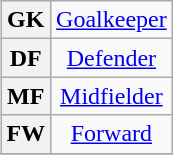<table class="wikitable plainrowheaders" style="text-align:center;margin-left:1em;float:right">
<tr>
<th>GK</th>
<td><a href='#'>Goalkeeper</a></td>
</tr>
<tr>
<th>DF</th>
<td><a href='#'>Defender</a></td>
</tr>
<tr>
<th>MF</th>
<td><a href='#'>Midfielder</a></td>
</tr>
<tr>
<th>FW</th>
<td><a href='#'>Forward</a></td>
</tr>
<tr>
</tr>
</table>
